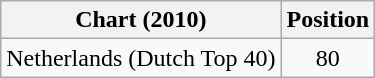<table class="wikitable">
<tr>
<th>Chart (2010)</th>
<th>Position</th>
</tr>
<tr>
<td>Netherlands (Dutch Top 40)</td>
<td align="center">80</td>
</tr>
</table>
